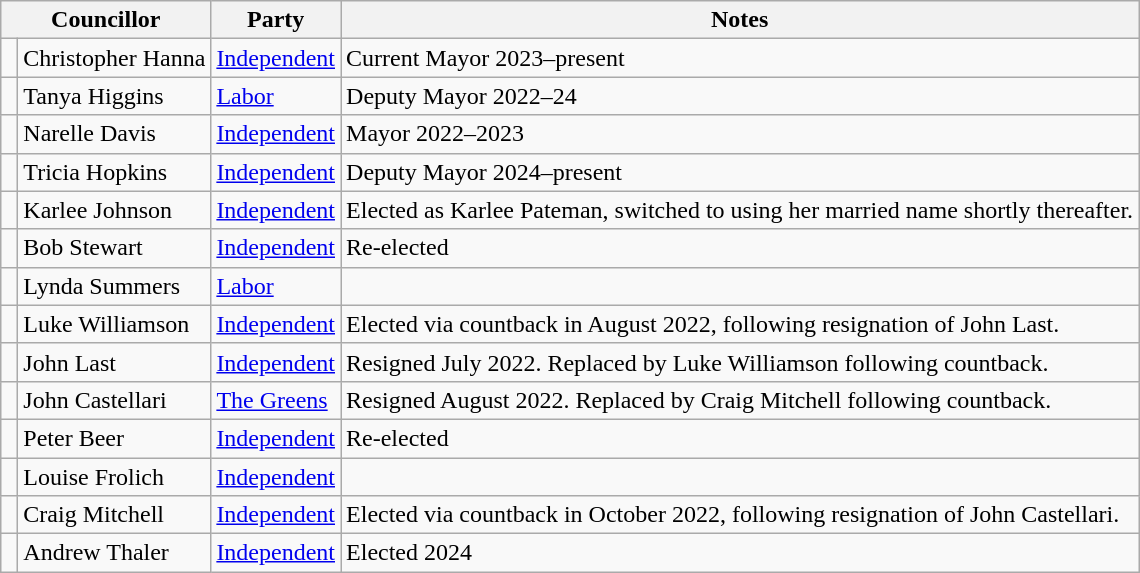<table class="wikitable">
<tr>
<th colspan="2">Councillor</th>
<th>Party</th>
<th>Notes</th>
</tr>
<tr>
<td> </td>
<td>Christopher Hanna</td>
<td><a href='#'>Independent</a></td>
<td>Current Mayor 2023–present</td>
</tr>
<tr>
<td> </td>
<td>Tanya Higgins</td>
<td><a href='#'>Labor</a></td>
<td>Deputy Mayor 2022–24</td>
</tr>
<tr>
<td> </td>
<td>Narelle Davis</td>
<td><a href='#'>Independent</a></td>
<td>Mayor 2022–2023</td>
</tr>
<tr>
<td> </td>
<td>Tricia Hopkins</td>
<td><a href='#'>Independent</a></td>
<td>Deputy Mayor 2024–present</td>
</tr>
<tr>
<td> </td>
<td>Karlee Johnson</td>
<td><a href='#'>Independent</a></td>
<td>Elected as Karlee Pateman, switched to using her married name shortly thereafter.</td>
</tr>
<tr>
<td> </td>
<td>Bob Stewart</td>
<td><a href='#'>Independent</a></td>
<td>Re-elected</td>
</tr>
<tr>
<td> </td>
<td>Lynda Summers</td>
<td><a href='#'>Labor</a></td>
<td></td>
</tr>
<tr>
<td> </td>
<td>Luke Williamson</td>
<td><a href='#'>Independent</a></td>
<td>Elected via countback in August 2022, following resignation of John Last.</td>
</tr>
<tr>
<td> </td>
<td>John Last</td>
<td><a href='#'>Independent</a></td>
<td>Resigned July 2022. Replaced by Luke Williamson following countback.</td>
</tr>
<tr>
<td> </td>
<td>John Castellari</td>
<td><a href='#'>The Greens</a></td>
<td>Resigned August 2022. Replaced by Craig Mitchell following countback.</td>
</tr>
<tr>
<td> </td>
<td>Peter Beer</td>
<td><a href='#'>Independent</a></td>
<td>Re-elected</td>
</tr>
<tr>
<td> </td>
<td>Louise Frolich</td>
<td><a href='#'>Independent</a></td>
<td></td>
</tr>
<tr>
<td> </td>
<td>Craig Mitchell</td>
<td><a href='#'>Independent</a></td>
<td>Elected via countback in October 2022, following resignation of John Castellari.</td>
</tr>
<tr>
<td> </td>
<td>Andrew Thaler</td>
<td><a href='#'>Independent</a></td>
<td>Elected 2024 </td>
</tr>
</table>
